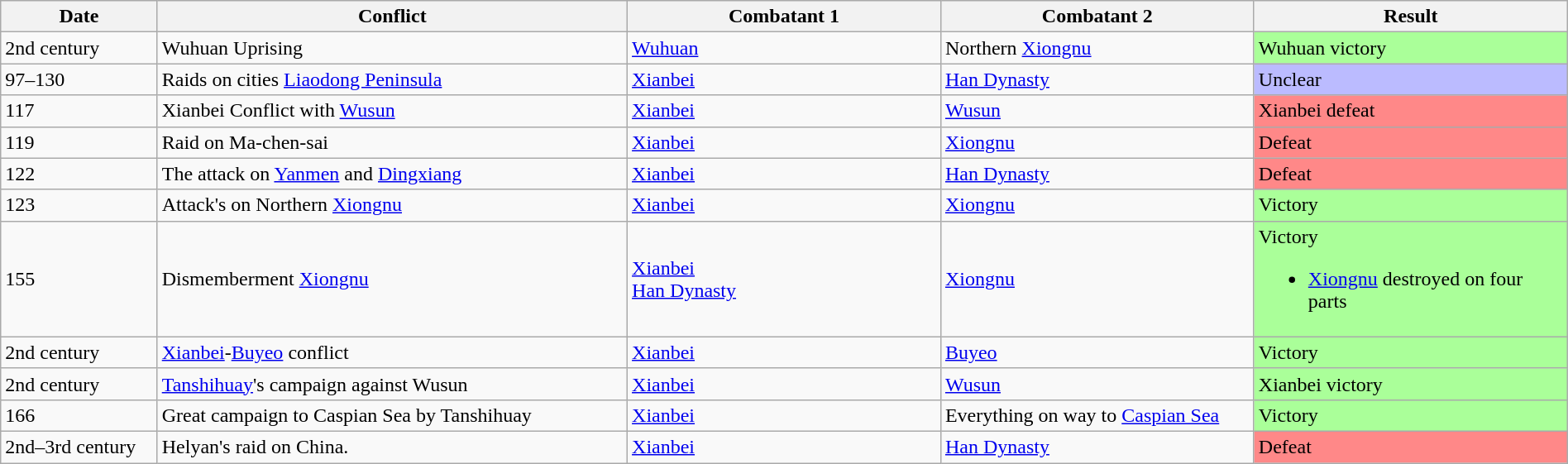<table class="wikitable" width="100%">
<tr>
<th width="10%">Date</th>
<th width="30%">Conflict</th>
<th width="20%">Combatant 1</th>
<th width="20%">Combatant 2</th>
<th width="20%">Result</th>
</tr>
<tr>
<td>2nd century</td>
<td>Wuhuan Uprising</td>
<td><a href='#'>Wuhuan</a></td>
<td>Northern <a href='#'>Xiongnu</a></td>
<td style="background:#AF9">Wuhuan victory</td>
</tr>
<tr>
<td>97–130</td>
<td>Raids on cities <a href='#'>Liaodong Peninsula</a></td>
<td><a href='#'>Xianbei</a></td>
<td><a href='#'>Han Dynasty</a></td>
<td style="background:#BBF">Unclear</td>
</tr>
<tr>
<td>117</td>
<td>Xianbei Conflict with <a href='#'>Wusun</a></td>
<td><a href='#'>Xianbei</a></td>
<td><a href='#'>Wusun</a></td>
<td style="background:#F88">Xianbei defeat</td>
</tr>
<tr>
<td>119</td>
<td>Raid on Ma-chen-sai</td>
<td><a href='#'>Xianbei</a></td>
<td><a href='#'>Xiongnu</a></td>
<td style="background:#F88">Defeat</td>
</tr>
<tr>
<td>122</td>
<td>The attack on <a href='#'>Yanmen</a> and <a href='#'>Dingxiang</a></td>
<td><a href='#'>Xianbei</a></td>
<td><a href='#'>Han Dynasty</a></td>
<td style="background:#F88">Defeat</td>
</tr>
<tr>
<td>123</td>
<td>Attack's on Northern <a href='#'>Xiongnu</a></td>
<td><a href='#'>Xianbei</a></td>
<td><a href='#'>Xiongnu</a></td>
<td style="background:#AF9">Victory</td>
</tr>
<tr>
<td>155</td>
<td>Dismemberment <a href='#'>Xiongnu</a></td>
<td><a href='#'>Xianbei</a><br> <a href='#'>Han Dynasty</a></td>
<td><a href='#'>Xiongnu</a></td>
<td style="background:#AF9">Victory<br><ul><li><a href='#'>Xiongnu</a> destroyed on four parts</li></ul></td>
</tr>
<tr>
<td>2nd century</td>
<td><a href='#'>Xianbei</a>-<a href='#'>Buyeo</a> conflict</td>
<td><a href='#'>Xianbei</a></td>
<td><a href='#'>Buyeo</a></td>
<td style="background:#AF9">Victory</td>
</tr>
<tr>
<td>2nd century</td>
<td><a href='#'>Tanshihuay</a>'s campaign against Wusun</td>
<td><a href='#'>Xianbei</a></td>
<td><a href='#'>Wusun</a></td>
<td style="background:#AF9">Xianbei victory</td>
</tr>
<tr>
<td>166</td>
<td>Great campaign to Caspian Sea by Tanshihuay</td>
<td><a href='#'>Xianbei</a></td>
<td>Everything on way to <a href='#'>Caspian Sea</a></td>
<td style="background:#AF9">Victory</td>
</tr>
<tr>
<td>2nd–3rd century</td>
<td>Helyan's raid on China.</td>
<td><a href='#'>Xianbei</a></td>
<td><a href='#'>Han Dynasty</a></td>
<td style="background:#F88">Defeat</td>
</tr>
</table>
